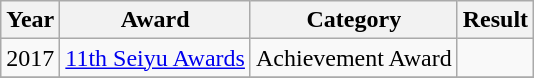<table class="wikitable sortable">
<tr>
<th>Year</th>
<th>Award</th>
<th>Category</th>
<th>Result</th>
</tr>
<tr>
<td>2017</td>
<td><a href='#'>11th Seiyu Awards</a></td>
<td>Achievement Award</td>
<td></td>
</tr>
<tr>
</tr>
</table>
